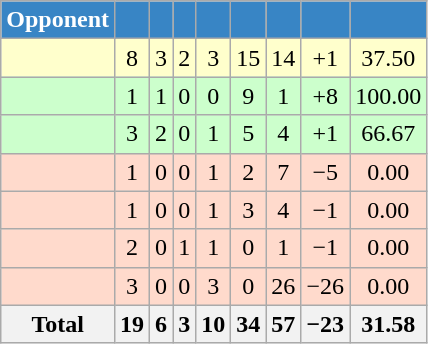<table class="wikitable sortable" style="text-align:center;">
<tr style="color:white">
<th style="background: #3885C5; color:#FFFFFF;">Opponent</th>
<th style="background: #3885C5; color:#FFFFFF;"></th>
<th style="background: #3885C5; color:#FFFFFF;"></th>
<th style="background: #3885C5; color:#FFFFFF;"></th>
<th style="background: #3885C5; color:#FFFFFF;"></th>
<th style="background: #3885C5; color:#FFFFFF;"></th>
<th style="background: #3885C5; color:#FFFFFF;"></th>
<th style="background: #3885C5; color:#FFFFFF;"></th>
<th style="background: #3885C5; color:#FFFFFF;"></th>
</tr>
<tr bgcolor=FFFFCC>
<td style="text-align:left;"></td>
<td>8</td>
<td>3</td>
<td>2</td>
<td>3</td>
<td>15</td>
<td>14</td>
<td>+1</td>
<td>37.50</td>
</tr>
<tr bgcolor=CCFFCC>
<td style="text-align:left;"></td>
<td>1</td>
<td>1</td>
<td>0</td>
<td>0</td>
<td>9</td>
<td>1</td>
<td>+8</td>
<td>100.00</td>
</tr>
<tr bgcolor=CCFFCC>
<td style="text-align:left;"></td>
<td>3</td>
<td>2</td>
<td>0</td>
<td>1</td>
<td>5</td>
<td>4</td>
<td>+1</td>
<td>66.67</td>
</tr>
<tr bgcolor=FFDACC>
<td style="text-align:left;"></td>
<td>1</td>
<td>0</td>
<td>0</td>
<td>1</td>
<td>2</td>
<td>7</td>
<td>−5</td>
<td>0.00</td>
</tr>
<tr bgcolor=FFDACC>
<td style="text-align:left;"></td>
<td>1</td>
<td>0</td>
<td>0</td>
<td>1</td>
<td>3</td>
<td>4</td>
<td>−1</td>
<td>0.00</td>
</tr>
<tr bgcolor=FFDACC>
<td style="text-align:left;"></td>
<td>2</td>
<td>0</td>
<td>1</td>
<td>1</td>
<td>0</td>
<td>1</td>
<td>−1</td>
<td>0.00</td>
</tr>
<tr bgcolor=FFDACC>
<td style="text-align:left;"></td>
<td>3</td>
<td>0</td>
<td>0</td>
<td>3</td>
<td>0</td>
<td>26</td>
<td>−26</td>
<td>0.00</td>
</tr>
<tr>
<th>Total</th>
<th>19</th>
<th>6</th>
<th>3</th>
<th>10</th>
<th>34</th>
<th>57</th>
<th>−23</th>
<th>31.58</th>
</tr>
</table>
